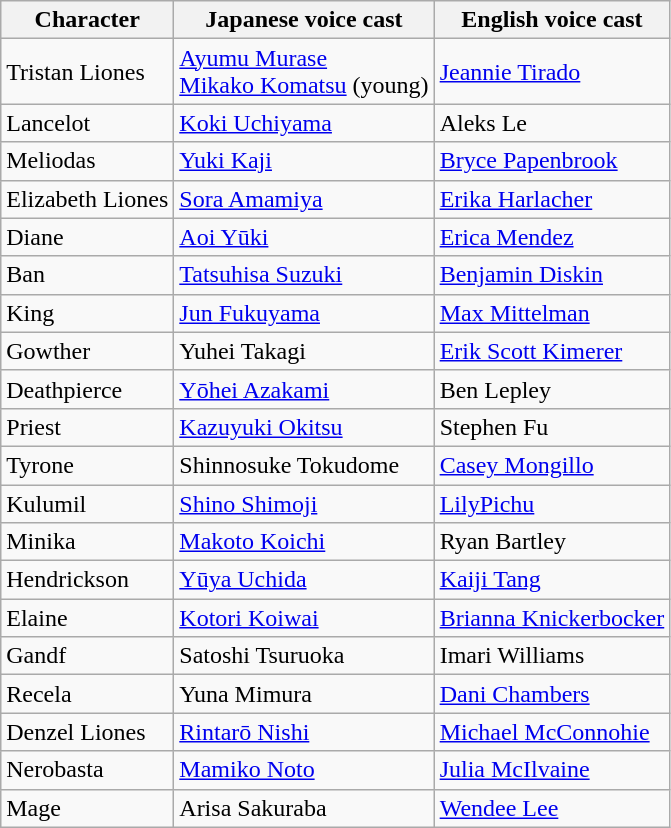<table class="wikitable">
<tr>
<th>Character</th>
<th>Japanese voice cast</th>
<th>English voice cast</th>
</tr>
<tr>
<td>Tristan Liones</td>
<td><a href='#'>Ayumu Murase</a><br><a href='#'>Mikako Komatsu</a> (young)</td>
<td><a href='#'>Jeannie Tirado</a></td>
</tr>
<tr>
<td>Lancelot</td>
<td><a href='#'>Koki Uchiyama</a></td>
<td>Aleks Le</td>
</tr>
<tr>
<td>Meliodas</td>
<td><a href='#'>Yuki Kaji</a></td>
<td><a href='#'>Bryce Papenbrook</a></td>
</tr>
<tr>
<td>Elizabeth Liones</td>
<td><a href='#'>Sora Amamiya</a></td>
<td><a href='#'>Erika Harlacher</a></td>
</tr>
<tr>
<td>Diane</td>
<td><a href='#'>Aoi Yūki</a></td>
<td><a href='#'>Erica Mendez</a></td>
</tr>
<tr>
<td>Ban</td>
<td><a href='#'>Tatsuhisa Suzuki</a></td>
<td><a href='#'>Benjamin Diskin</a></td>
</tr>
<tr>
<td>King</td>
<td><a href='#'>Jun Fukuyama</a></td>
<td><a href='#'>Max Mittelman</a></td>
</tr>
<tr>
<td>Gowther</td>
<td>Yuhei Takagi</td>
<td><a href='#'>Erik Scott Kimerer</a></td>
</tr>
<tr>
<td>Deathpierce</td>
<td><a href='#'>Yōhei Azakami</a></td>
<td>Ben Lepley</td>
</tr>
<tr>
<td>Priest</td>
<td><a href='#'>Kazuyuki Okitsu</a></td>
<td>Stephen Fu</td>
</tr>
<tr>
<td>Tyrone</td>
<td>Shinnosuke Tokudome</td>
<td><a href='#'>Casey Mongillo</a></td>
</tr>
<tr>
<td>Kulumil</td>
<td><a href='#'>Shino Shimoji</a></td>
<td><a href='#'>LilyPichu</a></td>
</tr>
<tr>
<td>Minika</td>
<td><a href='#'>Makoto Koichi</a></td>
<td>Ryan Bartley</td>
</tr>
<tr>
<td>Hendrickson</td>
<td><a href='#'>Yūya Uchida</a></td>
<td><a href='#'>Kaiji Tang</a></td>
</tr>
<tr>
<td>Elaine</td>
<td><a href='#'>Kotori Koiwai</a></td>
<td><a href='#'>Brianna Knickerbocker</a></td>
</tr>
<tr>
<td>Gandf</td>
<td>Satoshi Tsuruoka</td>
<td>Imari Williams</td>
</tr>
<tr>
<td>Recela</td>
<td>Yuna Mimura</td>
<td><a href='#'>Dani Chambers</a></td>
</tr>
<tr>
<td>Denzel Liones</td>
<td><a href='#'>Rintarō Nishi</a></td>
<td><a href='#'>Michael McConnohie</a></td>
</tr>
<tr>
<td>Nerobasta</td>
<td><a href='#'>Mamiko Noto</a></td>
<td><a href='#'>Julia McIlvaine</a></td>
</tr>
<tr>
<td>Mage</td>
<td>Arisa Sakuraba</td>
<td><a href='#'>Wendee Lee</a></td>
</tr>
</table>
